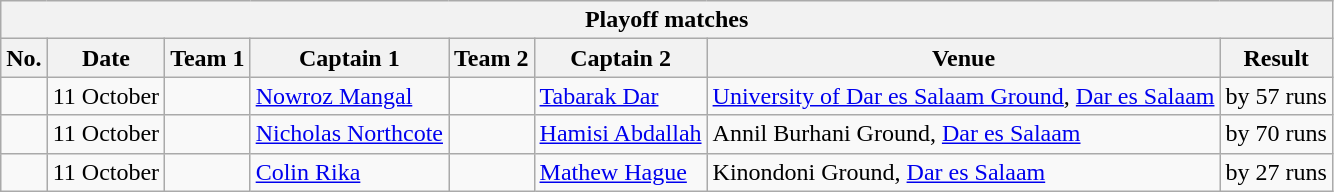<table class="wikitable">
<tr>
<th colspan="9">Playoff matches</th>
</tr>
<tr>
<th>No.</th>
<th>Date</th>
<th>Team 1</th>
<th>Captain 1</th>
<th>Team 2</th>
<th>Captain 2</th>
<th>Venue</th>
<th>Result</th>
</tr>
<tr>
<td></td>
<td>11 October</td>
<td></td>
<td><a href='#'>Nowroz Mangal</a></td>
<td></td>
<td><a href='#'>Tabarak Dar</a></td>
<td><a href='#'>University of Dar es Salaam Ground</a>, <a href='#'>Dar es Salaam</a></td>
<td> by 57 runs</td>
</tr>
<tr>
<td></td>
<td>11 October</td>
<td></td>
<td><a href='#'>Nicholas Northcote</a></td>
<td></td>
<td><a href='#'>Hamisi Abdallah</a></td>
<td>Annil Burhani Ground, <a href='#'>Dar es Salaam</a></td>
<td> by 70 runs</td>
</tr>
<tr>
<td></td>
<td>11 October</td>
<td></td>
<td><a href='#'>Colin Rika</a></td>
<td></td>
<td><a href='#'>Mathew Hague</a></td>
<td>Kinondoni Ground, <a href='#'>Dar es Salaam</a></td>
<td> by 27 runs</td>
</tr>
</table>
